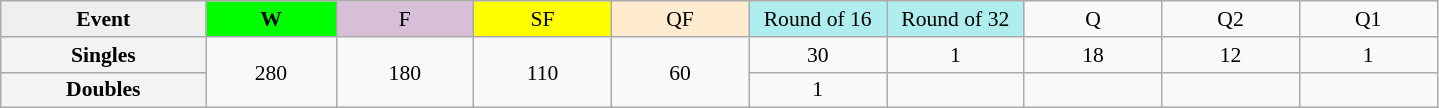<table class=wikitable style=font-size:90%;text-align:center>
<tr>
<td style="width:130px; background:#efefef;"><strong>Event</strong></td>
<td style="width:80px; background:lime;"><strong>W</strong></td>
<td style="width:85px; background:thistle;">F</td>
<td style="width:85px; background:#ff0;">SF</td>
<td style="width:85px; background:#ffebcd;">QF</td>
<td style="width:85px; background:#afeeee;">Round of 16</td>
<td style="width:85px; background:#afeeee;">Round of 32</td>
<td width=85>Q</td>
<td width=85>Q2</td>
<td width=85>Q1</td>
</tr>
<tr>
<th style="background:#f3f3f3;">Singles</th>
<td rowspan=2>280</td>
<td rowspan=2>180</td>
<td rowspan=2>110</td>
<td rowspan=2>60</td>
<td>30</td>
<td>1</td>
<td>18</td>
<td>12</td>
<td>1</td>
</tr>
<tr>
<th style="background:#f3f3f3;">Doubles</th>
<td>1</td>
<td></td>
<td></td>
<td></td>
<td></td>
</tr>
</table>
